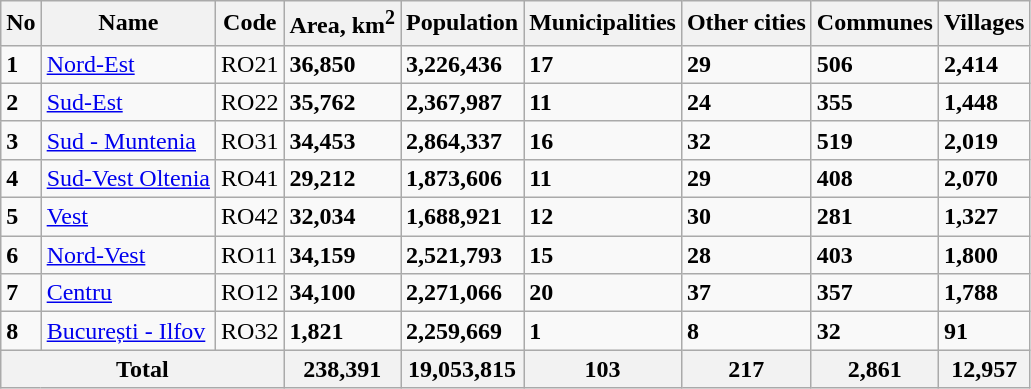<table class="wikitable sortable">
<tr>
<th>No</th>
<th>Name</th>
<th>Code</th>
<th>Area, km<sup>2</sup></th>
<th>Population</th>
<th>Municipalities</th>
<th>Other cities</th>
<th>Communes</th>
<th>Villages</th>
</tr>
<tr>
<td><strong>1</strong></td>
<td><a href='#'>Nord-Est</a></td>
<td>RO21</td>
<td><strong>36,850</strong></td>
<td><strong>3,226,436</strong></td>
<td><strong>17</strong></td>
<td><strong>29</strong></td>
<td><strong>506</strong></td>
<td><strong>2,414</strong></td>
</tr>
<tr>
<td><strong>2</strong></td>
<td><a href='#'>Sud-Est</a></td>
<td>RO22</td>
<td><strong>35,762</strong></td>
<td><strong>2,367,987</strong></td>
<td><strong>11</strong></td>
<td><strong>24</strong></td>
<td><strong>355</strong></td>
<td><strong>1,448</strong></td>
</tr>
<tr>
<td><strong>3</strong></td>
<td><a href='#'>Sud - Muntenia</a></td>
<td>RO31</td>
<td><strong>34,453</strong></td>
<td><strong>2,864,337</strong></td>
<td><strong>16</strong></td>
<td><strong>32</strong></td>
<td><strong>519</strong></td>
<td><strong>2,019</strong></td>
</tr>
<tr>
<td><strong>4</strong></td>
<td><a href='#'>Sud-Vest Oltenia</a></td>
<td>RO41</td>
<td><strong>29,212</strong></td>
<td><strong>1,873,606</strong></td>
<td><strong>11</strong></td>
<td><strong>29</strong></td>
<td><strong>408</strong></td>
<td><strong>2,070</strong></td>
</tr>
<tr>
<td><strong>5</strong></td>
<td><a href='#'>Vest</a></td>
<td>RO42</td>
<td><strong>32,034</strong></td>
<td><strong>1,688,921</strong></td>
<td><strong>12</strong></td>
<td><strong>30</strong></td>
<td><strong>281</strong></td>
<td><strong>1,327</strong></td>
</tr>
<tr>
<td><strong>6</strong></td>
<td><a href='#'>Nord-Vest</a></td>
<td>RO11</td>
<td><strong>34,159</strong></td>
<td><strong>2,521,793</strong></td>
<td><strong>15</strong></td>
<td><strong>28</strong></td>
<td><strong>403</strong></td>
<td><strong>1,800</strong></td>
</tr>
<tr>
<td><strong>7</strong></td>
<td><a href='#'>Centru</a></td>
<td>RO12</td>
<td><strong>34,100</strong></td>
<td><strong>2,271,066</strong></td>
<td><strong>20</strong></td>
<td><strong>37</strong></td>
<td><strong>357</strong></td>
<td><strong>1,788</strong></td>
</tr>
<tr>
<td><strong>8</strong></td>
<td><a href='#'>București - Ilfov</a></td>
<td>RO32</td>
<td><strong>1,821</strong></td>
<td><strong>2,259,669</strong></td>
<td><strong>1</strong></td>
<td><strong>8</strong></td>
<td><strong>32</strong></td>
<td><strong>91</strong></td>
</tr>
<tr>
<th colspan=3><strong>Total</strong></th>
<th><strong>238,391</strong></th>
<th><strong>19,053,815</strong></th>
<th><strong>103</strong></th>
<th><strong>217</strong></th>
<th><strong>2,861</strong></th>
<th><strong>12,957</strong></th>
</tr>
</table>
